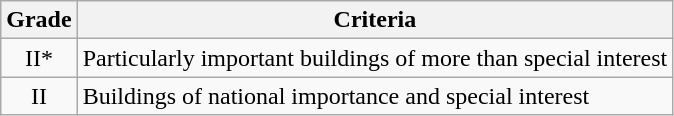<table class="wikitable">
<tr>
<th>Grade</th>
<th>Criteria</th>
</tr>
<tr>
<td align="center" >II*</td>
<td>Particularly important buildings of more than special interest</td>
</tr>
<tr>
<td align="center" >II</td>
<td>Buildings of national importance and special interest</td>
</tr>
</table>
